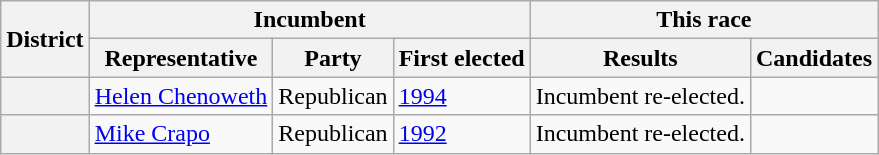<table class=wikitable>
<tr>
<th rowspan=2>District</th>
<th colspan=3>Incumbent</th>
<th colspan=2>This race</th>
</tr>
<tr>
<th>Representative</th>
<th>Party</th>
<th>First elected</th>
<th>Results</th>
<th>Candidates</th>
</tr>
<tr>
<th></th>
<td><a href='#'>Helen Chenoweth</a></td>
<td>Republican</td>
<td><a href='#'>1994</a></td>
<td>Incumbent re-elected.</td>
<td nowrap></td>
</tr>
<tr>
<th></th>
<td><a href='#'>Mike Crapo</a></td>
<td>Republican</td>
<td><a href='#'>1992</a></td>
<td>Incumbent re-elected.</td>
<td nowrap></td>
</tr>
</table>
